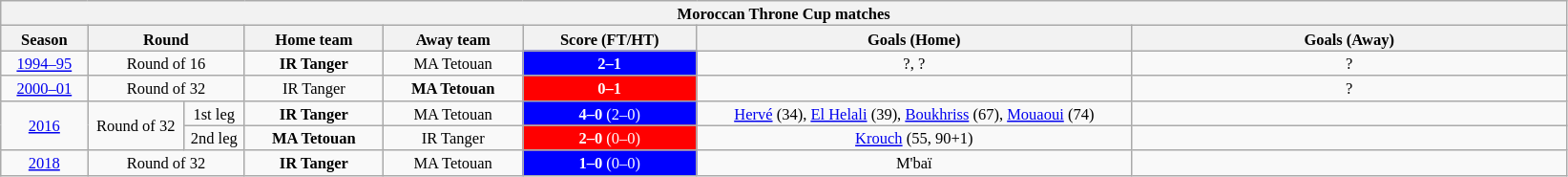<table class="wikitable collapsible collapsed" style="text-align: center; width=25%; font-size: 11px">
<tr>
<th colspan="8"  style="text-align:center;">Moroccan Throne Cup matches</th>
</tr>
<tr>
<th width="5%">Season</th>
<th colspan="2" style="width:9%;">Round</th>
<th width="8%">Home team</th>
<th width="8%">Away team</th>
<th style="width:10%;">Score (FT/HT)</th>
<th style="width:25%;">Goals (Home)</th>
<th style="width:25%;">Goals (Away)</th>
</tr>
<tr>
<td><a href='#'>1994–95</a></td>
<td colspan="2">Round of 16</td>
<td><strong>IR Tanger</strong></td>
<td>MA Tetouan</td>
<td style="color:#ffffff; background:#0000ff;"><strong>2–1</strong></td>
<td>?, ?</td>
<td>?</td>
</tr>
<tr>
<td><a href='#'>2000–01</a></td>
<td colspan="2">Round of 32</td>
<td>IR Tanger</td>
<td><strong>MA Tetouan</strong></td>
<td style="color:#ffffff; background:#ff0000;"><strong>0–1</strong></td>
<td></td>
<td>?</td>
</tr>
<tr>
<td rowspan="2"><a href='#'>2016</a></td>
<td rowspan="2">Round of 32</td>
<td>1st leg</td>
<td><strong>IR Tanger</strong></td>
<td>MA Tetouan</td>
<td style="color:#ffffff; background:#0000ff;"><strong>4–0</strong> (2–0)</td>
<td><a href='#'>Hervé</a> (34), <a href='#'>El Helali</a> (39), <a href='#'>Boukhriss</a> (67), <a href='#'>Mouaoui</a> (74)</td>
<td></td>
</tr>
<tr>
<td>2nd leg</td>
<td><strong>MA Tetouan</strong></td>
<td>IR Tanger</td>
<td style="color:#ffffff; background:#ff0000;"><strong>2–0</strong> (0–0)</td>
<td><a href='#'>Krouch</a> (55, 90+1)</td>
<td></td>
</tr>
<tr>
<td><a href='#'>2018</a></td>
<td colspan="2">Round of 32</td>
<td><strong>IR Tanger</strong></td>
<td>MA Tetouan</td>
<td style="color:#ffffff; background:#0000ff;"><strong>1–0</strong> (0–0)</td>
<td>M'baï</td>
<td></td>
</tr>
</table>
